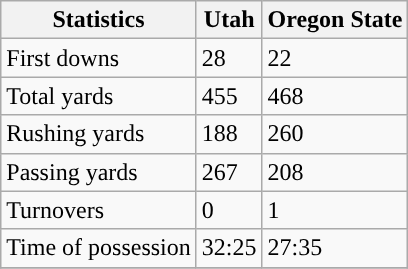<table class="wikitable">
<tr>
<th>Statistics</th>
<th>Utah</th>
<th>Oregon State</th>
</tr>
<tr>
<td>First downs</td>
<td>28</td>
<td>22</td>
</tr>
<tr>
<td>Total yards</td>
<td>455</td>
<td>468</td>
</tr>
<tr>
<td>Rushing yards</td>
<td>188</td>
<td>260</td>
</tr>
<tr>
<td>Passing yards</td>
<td>267</td>
<td>208</td>
</tr>
<tr>
<td>Turnovers</td>
<td>0</td>
<td>1</td>
</tr>
<tr>
<td>Time of possession</td>
<td>32:25</td>
<td>27:35</td>
</tr>
<tr>
</tr>
</table>
